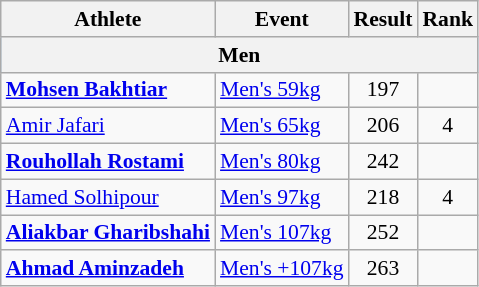<table class="wikitable" style="font-size:90%">
<tr>
<th>Athlete</th>
<th>Event</th>
<th>Result</th>
<th>Rank</th>
</tr>
<tr style="background:#9acdff;">
<th colspan=5>Men</th>
</tr>
<tr>
<td><strong><a href='#'>Mohsen Bakhtiar</a></strong></td>
<td align=left><a href='#'>Men's  59kg</a></td>
<td align=center>197</td>
<td align=center></td>
</tr>
<tr>
<td><a href='#'>Amir Jafari</a></td>
<td align=left><a href='#'>Men's  65kg</a></td>
<td align=center>206</td>
<td align=center>4</td>
</tr>
<tr>
<td><strong><a href='#'>Rouhollah Rostami</a></strong></td>
<td align=left><a href='#'>Men's  80kg</a></td>
<td align=center>242 </td>
<td align=center></td>
</tr>
<tr>
<td><a href='#'>Hamed Solhipour</a></td>
<td align=left><a href='#'>Men's  97kg</a></td>
<td align=center>218</td>
<td align=center>4</td>
</tr>
<tr>
<td><strong><a href='#'>Aliakbar Gharibshahi</a></strong></td>
<td align=left><a href='#'>Men's  107kg</a></td>
<td align=center>252 </td>
<td align=center></td>
</tr>
<tr>
<td><strong><a href='#'>Ahmad Aminzadeh</a></strong></td>
<td align=left><a href='#'>Men's  +107kg</a></td>
<td align=center>263</td>
<td align=center></td>
</tr>
</table>
